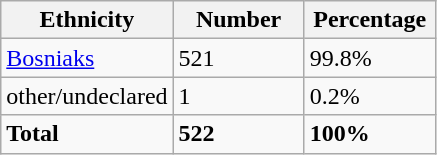<table class="wikitable">
<tr>
<th width="100px">Ethnicity</th>
<th width="80px">Number</th>
<th width="80px">Percentage</th>
</tr>
<tr>
<td><a href='#'>Bosniaks</a></td>
<td>521</td>
<td>99.8%</td>
</tr>
<tr>
<td>other/undeclared</td>
<td>1</td>
<td>0.2%</td>
</tr>
<tr>
<td><strong>Total</strong></td>
<td><strong>522</strong></td>
<td><strong>100%</strong></td>
</tr>
</table>
